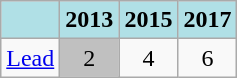<table class="wikitable" style="text-align:center">
<tr>
<th style="background:#b0e0e6;"></th>
<th style="background:#b0e0e6">2013</th>
<th style="background:#b0e0e6">2015</th>
<th style="background:#b0e0e6">2017</th>
</tr>
<tr>
<td><a href='#'>Lead</a></td>
<td style="background:silver">2</td>
<td>4</td>
<td>6</td>
</tr>
</table>
